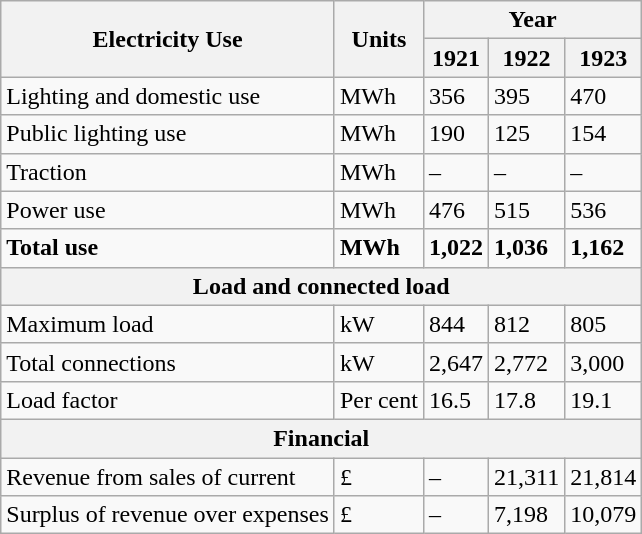<table class="wikitable">
<tr>
<th rowspan="2">Electricity  Use</th>
<th rowspan="2">Units</th>
<th colspan="3">Year</th>
</tr>
<tr>
<th>1921</th>
<th>1922</th>
<th>1923</th>
</tr>
<tr>
<td>Lighting  and domestic use</td>
<td>MWh</td>
<td>356</td>
<td>395</td>
<td>470</td>
</tr>
<tr>
<td>Public  lighting use</td>
<td>MWh</td>
<td>190</td>
<td>125</td>
<td>154</td>
</tr>
<tr>
<td>Traction</td>
<td>MWh</td>
<td>–</td>
<td>–</td>
<td>–</td>
</tr>
<tr>
<td>Power  use</td>
<td>MWh</td>
<td>476</td>
<td>515</td>
<td>536</td>
</tr>
<tr>
<td><strong>Total  use</strong></td>
<td><strong>MWh</strong></td>
<td><strong>1,022</strong></td>
<td><strong>1,036</strong></td>
<td><strong>1,162</strong></td>
</tr>
<tr>
<th colspan="5">Load  and connected load</th>
</tr>
<tr>
<td>Maximum  load</td>
<td>kW</td>
<td>844</td>
<td>812</td>
<td>805</td>
</tr>
<tr>
<td>Total  connections</td>
<td>kW</td>
<td>2,647</td>
<td>2,772</td>
<td>3,000</td>
</tr>
<tr>
<td>Load  factor</td>
<td>Per  cent</td>
<td>16.5</td>
<td>17.8</td>
<td>19.1</td>
</tr>
<tr>
<th colspan="5">Financial</th>
</tr>
<tr>
<td>Revenue  from sales of current</td>
<td>£</td>
<td>–</td>
<td>21,311</td>
<td>21,814</td>
</tr>
<tr>
<td>Surplus  of revenue over expenses</td>
<td>£</td>
<td>–</td>
<td>7,198</td>
<td>10,079</td>
</tr>
</table>
